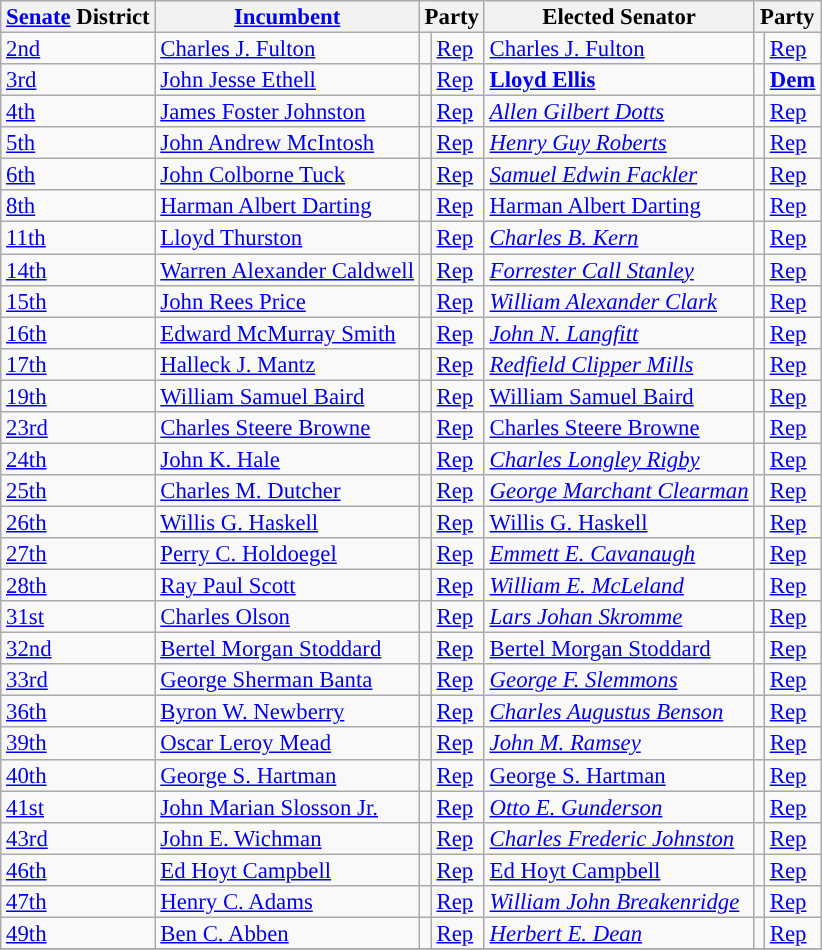<table class="sortable wikitable" style="font-size:95%;line-height:14px;">
<tr>
<th class="unsortable"><a href='#'>Senate</a> District</th>
<th class="unsortable"><a href='#'>Incumbent</a></th>
<th colspan="2">Party</th>
<th class="unsortable">Elected Senator</th>
<th colspan="2">Party</th>
</tr>
<tr>
<td><a href='#'>2nd</a></td>
<td><a href='#'>Charles J. Fulton</a></td>
<td style="background:"></td>
<td><a href='#'>Rep</a></td>
<td><a href='#'>Charles J. Fulton</a></td>
<td style="background:"></td>
<td><a href='#'>Rep</a></td>
</tr>
<tr>
<td><a href='#'>3rd</a></td>
<td><a href='#'>John Jesse Ethell</a></td>
<td style="background:"></td>
<td><a href='#'>Rep</a></td>
<td><strong><a href='#'>Lloyd Ellis</a></strong></td>
<td style="background:"></td>
<td><strong><a href='#'>Dem</a></strong></td>
</tr>
<tr>
<td><a href='#'>4th</a></td>
<td><a href='#'>James Foster Johnston</a></td>
<td style="background:"></td>
<td><a href='#'>Rep</a></td>
<td><em><a href='#'>Allen Gilbert Dotts</a></em></td>
<td style="background:"></td>
<td><a href='#'>Rep</a></td>
</tr>
<tr>
<td><a href='#'>5th</a></td>
<td><a href='#'>John Andrew McIntosh</a></td>
<td style="background:"></td>
<td><a href='#'>Rep</a></td>
<td><em><a href='#'>Henry Guy Roberts</a></em></td>
<td style="background:"></td>
<td><a href='#'>Rep</a></td>
</tr>
<tr>
<td><a href='#'>6th</a></td>
<td><a href='#'>John Colborne Tuck</a></td>
<td style="background:"></td>
<td><a href='#'>Rep</a></td>
<td><em><a href='#'>Samuel Edwin Fackler</a></em></td>
<td style="background:"></td>
<td><a href='#'>Rep</a></td>
</tr>
<tr>
<td><a href='#'>8th</a></td>
<td><a href='#'>Harman Albert Darting</a></td>
<td style="background:"></td>
<td><a href='#'>Rep</a></td>
<td><a href='#'>Harman Albert Darting</a></td>
<td style="background:"></td>
<td><a href='#'>Rep</a></td>
</tr>
<tr>
<td><a href='#'>11th</a></td>
<td><a href='#'>Lloyd Thurston</a></td>
<td style="background:"></td>
<td><a href='#'>Rep</a></td>
<td><em><a href='#'>Charles B. Kern</a></em></td>
<td style="background:"></td>
<td><a href='#'>Rep</a></td>
</tr>
<tr>
<td><a href='#'>14th</a></td>
<td><a href='#'>Warren Alexander Caldwell</a></td>
<td style="background:"></td>
<td><a href='#'>Rep</a></td>
<td><em><a href='#'>Forrester Call Stanley</a></em></td>
<td style="background:"></td>
<td><a href='#'>Rep</a></td>
</tr>
<tr>
<td><a href='#'>15th</a></td>
<td><a href='#'>John Rees Price</a></td>
<td style="background:"></td>
<td><a href='#'>Rep</a></td>
<td><em><a href='#'>William Alexander Clark</a></em></td>
<td style="background:"></td>
<td><a href='#'>Rep</a></td>
</tr>
<tr>
<td><a href='#'>16th</a></td>
<td><a href='#'>Edward McMurray Smith</a></td>
<td style="background:"></td>
<td><a href='#'>Rep</a></td>
<td><em><a href='#'>John N. Langfitt</a></em></td>
<td style="background:"></td>
<td><a href='#'>Rep</a></td>
</tr>
<tr>
<td><a href='#'>17th</a></td>
<td><a href='#'>Halleck J. Mantz</a></td>
<td style="background:"></td>
<td><a href='#'>Rep</a></td>
<td><em><a href='#'>Redfield Clipper Mills</a></em></td>
<td style="background:"></td>
<td><a href='#'>Rep</a></td>
</tr>
<tr>
<td><a href='#'>19th</a></td>
<td><a href='#'>William Samuel Baird</a></td>
<td style="background:"></td>
<td><a href='#'>Rep</a></td>
<td><a href='#'>William Samuel Baird</a></td>
<td style="background:"></td>
<td><a href='#'>Rep</a></td>
</tr>
<tr>
<td><a href='#'>23rd</a></td>
<td><a href='#'>Charles Steere Browne</a></td>
<td style="background:"></td>
<td><a href='#'>Rep</a></td>
<td><a href='#'>Charles Steere Browne</a></td>
<td style="background:"></td>
<td><a href='#'>Rep</a></td>
</tr>
<tr>
<td><a href='#'>24th</a></td>
<td><a href='#'>John K. Hale</a></td>
<td style="background:"></td>
<td><a href='#'>Rep</a></td>
<td><em><a href='#'>Charles Longley Rigby</a></em></td>
<td style="background:"></td>
<td><a href='#'>Rep</a></td>
</tr>
<tr>
<td><a href='#'>25th</a></td>
<td><a href='#'>Charles M. Dutcher</a></td>
<td style="background:"></td>
<td><a href='#'>Rep</a></td>
<td><em><a href='#'>George Marchant Clearman</a></em></td>
<td style="background:"></td>
<td><a href='#'>Rep</a></td>
</tr>
<tr>
<td><a href='#'>26th</a></td>
<td><a href='#'>Willis G. Haskell</a></td>
<td style="background:"></td>
<td><a href='#'>Rep</a></td>
<td><a href='#'>Willis G. Haskell</a></td>
<td style="background:"></td>
<td><a href='#'>Rep</a></td>
</tr>
<tr>
<td><a href='#'>27th</a></td>
<td><a href='#'>Perry C. Holdoegel</a></td>
<td style="background:"></td>
<td><a href='#'>Rep</a></td>
<td><em><a href='#'>Emmett E. Cavanaugh</a></em></td>
<td style="background:"></td>
<td><a href='#'>Rep</a></td>
</tr>
<tr>
<td><a href='#'>28th</a></td>
<td><a href='#'>Ray Paul Scott</a></td>
<td style="background:"></td>
<td><a href='#'>Rep</a></td>
<td><em><a href='#'>William E. McLeland</a></em></td>
<td style="background:"></td>
<td><a href='#'>Rep</a></td>
</tr>
<tr>
<td><a href='#'>31st</a></td>
<td><a href='#'>Charles Olson</a></td>
<td style="background:"></td>
<td><a href='#'>Rep</a></td>
<td><em><a href='#'>Lars Johan Skromme</a></em></td>
<td style="background:"></td>
<td><a href='#'>Rep</a></td>
</tr>
<tr>
<td><a href='#'>32nd</a></td>
<td><a href='#'>Bertel Morgan Stoddard</a></td>
<td style="background:"></td>
<td><a href='#'>Rep</a></td>
<td><a href='#'>Bertel Morgan Stoddard</a></td>
<td style="background:"></td>
<td><a href='#'>Rep</a></td>
</tr>
<tr>
<td><a href='#'>33rd</a></td>
<td><a href='#'>George Sherman Banta</a></td>
<td style="background:"></td>
<td><a href='#'>Rep</a></td>
<td><em><a href='#'>George F. Slemmons</a></em></td>
<td style="background:"></td>
<td><a href='#'>Rep</a></td>
</tr>
<tr>
<td><a href='#'>36th</a></td>
<td><a href='#'>Byron W. Newberry</a></td>
<td style="background:"></td>
<td><a href='#'>Rep</a></td>
<td><em><a href='#'>Charles Augustus Benson</a></em></td>
<td style="background:"></td>
<td><a href='#'>Rep</a></td>
</tr>
<tr>
<td><a href='#'>39th</a></td>
<td><a href='#'>Oscar Leroy Mead</a></td>
<td style="background:"></td>
<td><a href='#'>Rep</a></td>
<td><em><a href='#'>John M. Ramsey</a></em></td>
<td style="background:"></td>
<td><a href='#'>Rep</a></td>
</tr>
<tr>
<td><a href='#'>40th</a></td>
<td><a href='#'>George S. Hartman</a></td>
<td style="background:"></td>
<td><a href='#'>Rep</a></td>
<td><a href='#'>George S. Hartman</a></td>
<td style="background:"></td>
<td><a href='#'>Rep</a></td>
</tr>
<tr>
<td><a href='#'>41st</a></td>
<td><a href='#'>John Marian Slosson Jr.</a></td>
<td style="background:"></td>
<td><a href='#'>Rep</a></td>
<td><em><a href='#'>Otto E. Gunderson</a></em></td>
<td style="background:"></td>
<td><a href='#'>Rep</a></td>
</tr>
<tr>
<td><a href='#'>43rd</a></td>
<td><a href='#'>John E. Wichman</a></td>
<td style="background:"></td>
<td><a href='#'>Rep</a></td>
<td><em><a href='#'>Charles Frederic Johnston</a></em></td>
<td style="background:"></td>
<td><a href='#'>Rep</a></td>
</tr>
<tr>
<td><a href='#'>46th</a></td>
<td><a href='#'>Ed Hoyt Campbell</a></td>
<td style="background:"></td>
<td><a href='#'>Rep</a></td>
<td><a href='#'>Ed Hoyt Campbell</a></td>
<td style="background:"></td>
<td><a href='#'>Rep</a></td>
</tr>
<tr>
<td><a href='#'>47th</a></td>
<td><a href='#'>Henry C. Adams</a></td>
<td style="background:"></td>
<td><a href='#'>Rep</a></td>
<td><em><a href='#'>William John Breakenridge</a></em></td>
<td style="background:"></td>
<td><a href='#'>Rep</a></td>
</tr>
<tr>
<td><a href='#'>49th</a></td>
<td><a href='#'>Ben C. Abben</a></td>
<td style="background:"></td>
<td><a href='#'>Rep</a></td>
<td><em><a href='#'>Herbert E. Dean</a></em></td>
<td style="background:"></td>
<td><a href='#'>Rep</a></td>
</tr>
<tr>
</tr>
</table>
